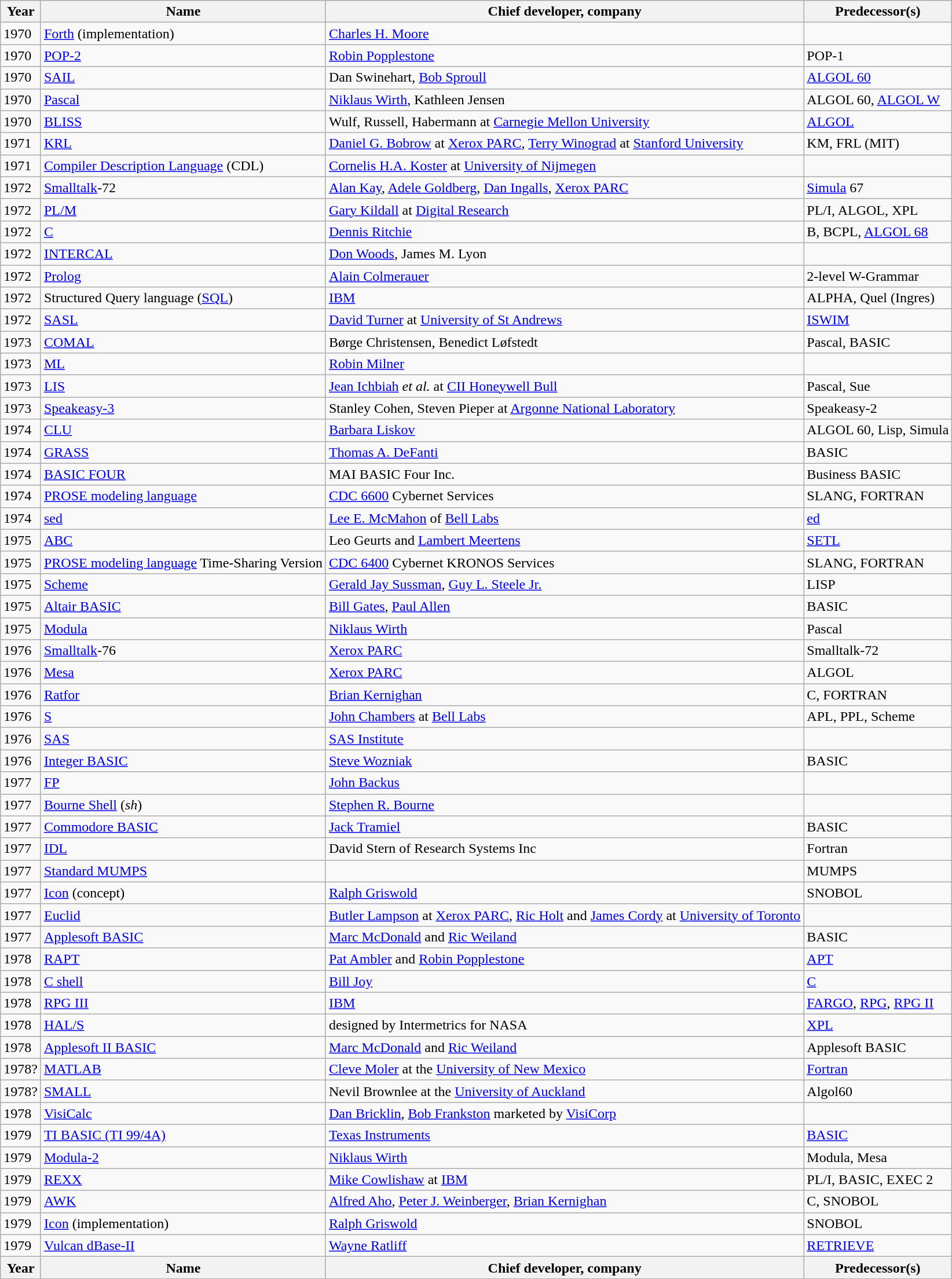<table class="wikitable sortable">
<tr>
<th>Year</th>
<th>Name</th>
<th>Chief developer, company</th>
<th>Predecessor(s)</th>
</tr>
<tr>
<td>1970</td>
<td><a href='#'>Forth</a> (implementation)</td>
<td><a href='#'>Charles H. Moore</a></td>
<td></td>
</tr>
<tr>
<td>1970</td>
<td><a href='#'>POP-2</a></td>
<td><a href='#'>Robin Popplestone</a></td>
<td>POP-1</td>
</tr>
<tr>
<td>1970</td>
<td><a href='#'>SAIL</a></td>
<td>Dan Swinehart, <a href='#'>Bob Sproull</a></td>
<td><a href='#'>ALGOL 60</a></td>
</tr>
<tr>
<td>1970</td>
<td><a href='#'>Pascal</a></td>
<td><a href='#'>Niklaus Wirth</a>, Kathleen Jensen</td>
<td>ALGOL 60, <a href='#'>ALGOL W</a></td>
</tr>
<tr>
<td>1970</td>
<td><a href='#'>BLISS</a></td>
<td>Wulf, Russell, Habermann at <a href='#'>Carnegie Mellon University</a></td>
<td><a href='#'>ALGOL</a></td>
</tr>
<tr>
<td>1971</td>
<td><a href='#'>KRL</a></td>
<td><a href='#'>Daniel G. Bobrow</a> at <a href='#'>Xerox PARC</a>, <a href='#'>Terry Winograd</a> at <a href='#'>Stanford University</a></td>
<td>KM, FRL (MIT)</td>
</tr>
<tr>
<td>1971</td>
<td><a href='#'>Compiler Description Language</a> (CDL)</td>
<td><a href='#'>Cornelis H.A. Koster</a> at <a href='#'>University of Nijmegen</a></td>
<td></td>
</tr>
<tr>
<td>1972</td>
<td><a href='#'>Smalltalk</a>-72</td>
<td><a href='#'>Alan Kay</a>, <a href='#'>Adele Goldberg</a>, <a href='#'>Dan Ingalls</a>, <a href='#'>Xerox PARC</a></td>
<td><a href='#'>Simula</a> 67</td>
</tr>
<tr>
<td>1972</td>
<td><a href='#'>PL/M</a></td>
<td><a href='#'>Gary Kildall</a> at <a href='#'>Digital Research</a></td>
<td>PL/I, ALGOL, XPL</td>
</tr>
<tr>
<td>1972</td>
<td><a href='#'>C</a></td>
<td><a href='#'>Dennis Ritchie</a></td>
<td>B, BCPL, <a href='#'>ALGOL 68</a></td>
</tr>
<tr>
<td>1972</td>
<td><a href='#'>INTERCAL</a></td>
<td><a href='#'>Don Woods</a>, James M. Lyon</td>
<td></td>
</tr>
<tr>
<td>1972</td>
<td><a href='#'>Prolog</a></td>
<td><a href='#'>Alain Colmerauer</a></td>
<td>2-level W-Grammar</td>
</tr>
<tr>
<td>1972</td>
<td>Structured Query language (<a href='#'>SQL</a>)</td>
<td><a href='#'>IBM</a></td>
<td>ALPHA, Quel (Ingres)</td>
</tr>
<tr>
<td>1972</td>
<td><a href='#'>SASL</a></td>
<td><a href='#'>David Turner</a> at <a href='#'>University of St Andrews</a></td>
<td><a href='#'>ISWIM</a></td>
</tr>
<tr>
<td>1973</td>
<td><a href='#'>COMAL</a></td>
<td>Børge Christensen, Benedict Løfstedt</td>
<td>Pascal, BASIC</td>
</tr>
<tr>
<td>1973</td>
<td><a href='#'>ML</a></td>
<td><a href='#'>Robin Milner</a></td>
<td></td>
</tr>
<tr>
<td>1973</td>
<td><a href='#'>LIS</a></td>
<td><a href='#'>Jean Ichbiah</a> <em>et al.</em> at <a href='#'>CII Honeywell Bull</a></td>
<td>Pascal, Sue</td>
</tr>
<tr>
<td>1973</td>
<td><a href='#'>Speakeasy-3</a></td>
<td>Stanley Cohen, Steven Pieper at <a href='#'>Argonne National Laboratory</a></td>
<td>Speakeasy-2</td>
</tr>
<tr>
<td>1974</td>
<td><a href='#'>CLU</a></td>
<td><a href='#'>Barbara Liskov</a></td>
<td>ALGOL 60, Lisp, Simula</td>
</tr>
<tr>
<td>1974</td>
<td><a href='#'>GRASS</a></td>
<td><a href='#'>Thomas A. DeFanti</a></td>
<td>BASIC</td>
</tr>
<tr>
<td>1974</td>
<td><a href='#'>BASIC FOUR</a></td>
<td>MAI BASIC Four Inc.</td>
<td>Business BASIC</td>
</tr>
<tr>
<td>1974</td>
<td><a href='#'>PROSE modeling language</a></td>
<td><a href='#'>CDC 6600</a> Cybernet Services</td>
<td>SLANG, FORTRAN</td>
</tr>
<tr>
<td>1974</td>
<td><a href='#'>sed</a></td>
<td><a href='#'>Lee E. McMahon</a> of <a href='#'>Bell Labs</a></td>
<td><a href='#'>ed</a></td>
</tr>
<tr>
<td>1975</td>
<td><a href='#'>ABC</a></td>
<td>Leo Geurts and <a href='#'>Lambert Meertens</a></td>
<td><a href='#'>SETL</a></td>
</tr>
<tr>
<td>1975</td>
<td><a href='#'>PROSE modeling language</a> Time-Sharing Version</td>
<td><a href='#'>CDC 6400</a> Cybernet KRONOS Services</td>
<td>SLANG, FORTRAN</td>
</tr>
<tr>
<td>1975</td>
<td><a href='#'>Scheme</a></td>
<td><a href='#'>Gerald Jay Sussman</a>, <a href='#'>Guy L. Steele Jr.</a></td>
<td>LISP</td>
</tr>
<tr>
<td>1975</td>
<td><a href='#'>Altair BASIC</a></td>
<td><a href='#'>Bill Gates</a>, <a href='#'>Paul Allen</a></td>
<td>BASIC</td>
</tr>
<tr>
<td>1975</td>
<td><a href='#'>Modula</a></td>
<td><a href='#'>Niklaus Wirth</a></td>
<td>Pascal</td>
</tr>
<tr>
<td>1976</td>
<td><a href='#'>Smalltalk</a>-76</td>
<td><a href='#'>Xerox PARC</a></td>
<td>Smalltalk-72</td>
</tr>
<tr>
<td>1976</td>
<td><a href='#'>Mesa</a></td>
<td><a href='#'>Xerox PARC</a></td>
<td>ALGOL</td>
</tr>
<tr>
<td>1976</td>
<td><a href='#'>Ratfor</a></td>
<td><a href='#'>Brian Kernighan</a></td>
<td>C, FORTRAN</td>
</tr>
<tr>
<td>1976</td>
<td><a href='#'>S</a></td>
<td><a href='#'>John Chambers</a> at <a href='#'>Bell Labs</a></td>
<td>APL, PPL, Scheme</td>
</tr>
<tr>
<td>1976</td>
<td><a href='#'>SAS</a></td>
<td><a href='#'>SAS Institute</a></td>
<td></td>
</tr>
<tr>
<td>1976</td>
<td><a href='#'>Integer BASIC</a></td>
<td><a href='#'>Steve Wozniak</a></td>
<td>BASIC</td>
</tr>
<tr>
<td>1977</td>
<td><a href='#'>FP</a></td>
<td><a href='#'>John Backus</a></td>
<td></td>
</tr>
<tr>
<td>1977</td>
<td><a href='#'>Bourne Shell</a> (<em>sh</em>)</td>
<td><a href='#'>Stephen R. Bourne</a></td>
<td></td>
</tr>
<tr>
<td>1977</td>
<td><a href='#'>Commodore BASIC</a></td>
<td><a href='#'>Jack Tramiel</a></td>
<td>BASIC</td>
</tr>
<tr>
<td>1977</td>
<td><a href='#'>IDL</a></td>
<td>David Stern of Research Systems Inc</td>
<td>Fortran</td>
</tr>
<tr>
<td>1977</td>
<td><a href='#'>Standard MUMPS</a></td>
<td></td>
<td>MUMPS</td>
</tr>
<tr>
<td>1977</td>
<td><a href='#'>Icon</a> (concept)</td>
<td><a href='#'>Ralph Griswold</a></td>
<td>SNOBOL</td>
</tr>
<tr>
<td>1977</td>
<td><a href='#'>Euclid</a></td>
<td><a href='#'>Butler Lampson</a> at <a href='#'>Xerox PARC</a>, <a href='#'>Ric Holt</a> and <a href='#'>James Cordy</a> at <a href='#'>University of Toronto</a></td>
<td></td>
</tr>
<tr>
<td>1977</td>
<td><a href='#'>Applesoft BASIC</a></td>
<td><a href='#'>Marc McDonald</a> and <a href='#'>Ric Weiland</a></td>
<td>BASIC</td>
</tr>
<tr>
<td>1978</td>
<td><a href='#'>RAPT</a></td>
<td><a href='#'>Pat Ambler</a> and <a href='#'>Robin Popplestone</a></td>
<td><a href='#'>APT</a></td>
</tr>
<tr>
<td>1978</td>
<td><a href='#'>C shell</a></td>
<td><a href='#'>Bill Joy</a></td>
<td><a href='#'>C</a></td>
</tr>
<tr>
<td>1978</td>
<td><a href='#'>RPG III</a></td>
<td><a href='#'>IBM</a></td>
<td><a href='#'>FARGO</a>, <a href='#'>RPG</a>, <a href='#'>RPG II</a></td>
</tr>
<tr>
<td>1978</td>
<td><a href='#'>HAL/S</a></td>
<td>designed by Intermetrics for NASA</td>
<td><a href='#'>XPL</a></td>
</tr>
<tr>
<td>1978</td>
<td><a href='#'>Applesoft II BASIC</a></td>
<td><a href='#'>Marc McDonald</a> and <a href='#'>Ric Weiland</a></td>
<td>Applesoft BASIC</td>
</tr>
<tr>
<td>1978?</td>
<td><a href='#'>MATLAB</a></td>
<td><a href='#'>Cleve Moler</a> at the <a href='#'>University of New Mexico</a></td>
<td><a href='#'>Fortran</a></td>
</tr>
<tr>
<td>1978?</td>
<td><a href='#'>SMALL</a></td>
<td>Nevil Brownlee at the <a href='#'>University of Auckland</a></td>
<td>Algol60</td>
</tr>
<tr>
<td>1978</td>
<td><a href='#'>VisiCalc</a></td>
<td><a href='#'>Dan Bricklin</a>, <a href='#'>Bob Frankston</a> marketed by <a href='#'>VisiCorp</a></td>
<td></td>
</tr>
<tr>
<td>1979</td>
<td><a href='#'>TI BASIC (TI 99/4A)</a></td>
<td><a href='#'>Texas Instruments</a></td>
<td><a href='#'>BASIC</a></td>
</tr>
<tr>
<td>1979</td>
<td><a href='#'>Modula-2</a></td>
<td><a href='#'>Niklaus Wirth</a></td>
<td>Modula, Mesa</td>
</tr>
<tr>
<td>1979</td>
<td><a href='#'>REXX</a></td>
<td><a href='#'>Mike Cowlishaw</a> at <a href='#'>IBM</a></td>
<td>PL/I, BASIC, EXEC 2</td>
</tr>
<tr>
<td>1979</td>
<td><a href='#'>AWK</a></td>
<td><a href='#'>Alfred Aho</a>, <a href='#'>Peter J. Weinberger</a>, <a href='#'>Brian Kernighan</a></td>
<td>C, SNOBOL</td>
</tr>
<tr>
<td>1979</td>
<td><a href='#'>Icon</a> (implementation)</td>
<td><a href='#'>Ralph Griswold</a></td>
<td>SNOBOL</td>
</tr>
<tr>
<td>1979</td>
<td><a href='#'>Vulcan dBase-II</a></td>
<td><a href='#'>Wayne Ratliff</a></td>
<td><a href='#'>RETRIEVE</a></td>
</tr>
<tr class="sortbottom">
<th>Year</th>
<th>Name</th>
<th>Chief developer, company</th>
<th>Predecessor(s)</th>
</tr>
</table>
